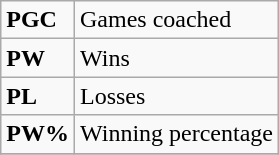<table class="wikitable">
<tr>
<td><strong>PGC</strong></td>
<td>Games coached</td>
</tr>
<tr>
<td><strong>PW</strong></td>
<td>Wins</td>
</tr>
<tr>
<td><strong>PL</strong></td>
<td>Losses</td>
</tr>
<tr>
<td><strong>PW%</strong></td>
<td>Winning percentage</td>
</tr>
<tr>
</tr>
</table>
